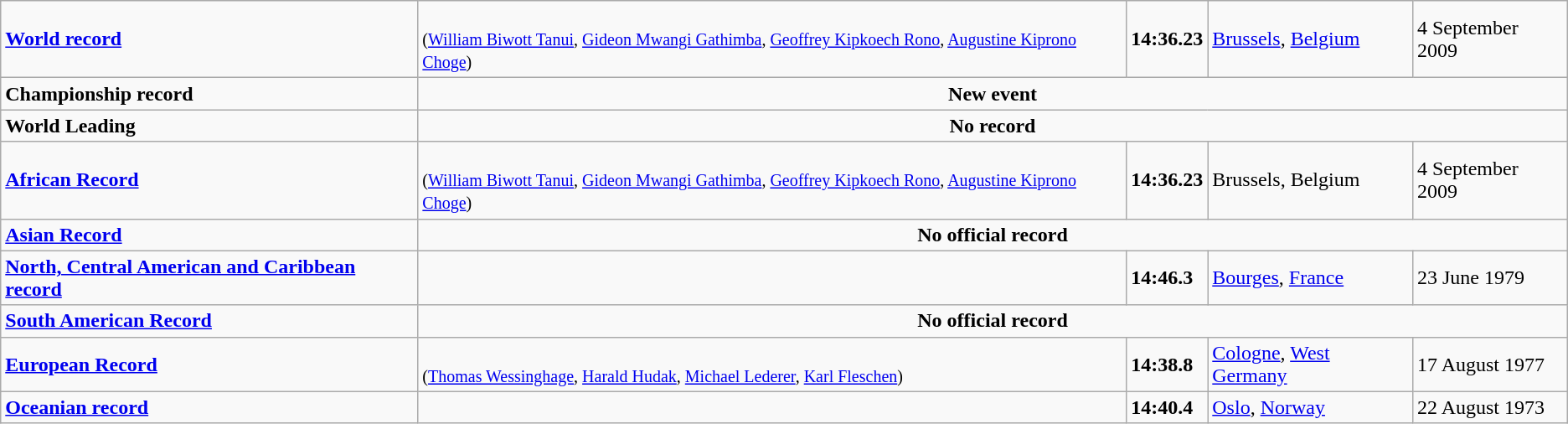<table class="wikitable">
<tr>
<td><strong><a href='#'>World record</a></strong></td>
<td><br><small>(<a href='#'>William Biwott Tanui</a>, <a href='#'>Gideon Mwangi Gathimba</a>, <a href='#'>Geoffrey Kipkoech Rono</a>, <a href='#'>Augustine Kiprono Choge</a>)</small></td>
<td><strong>14:36.23</strong></td>
<td> <a href='#'>Brussels</a>, <a href='#'>Belgium</a></td>
<td>4 September 2009</td>
</tr>
<tr>
<td><strong>Championship record</strong></td>
<td colspan=4 align=center><strong>New event</strong></td>
</tr>
<tr>
<td><strong>World Leading</strong></td>
<td colspan=4 align=center><strong>No record</strong></td>
</tr>
<tr>
<td><strong><a href='#'>African Record</a></strong></td>
<td><br><small>(<a href='#'>William Biwott Tanui</a>, <a href='#'>Gideon Mwangi Gathimba</a>, <a href='#'>Geoffrey Kipkoech Rono</a>, <a href='#'>Augustine Kiprono Choge</a>)</small></td>
<td><strong>14:36.23</strong></td>
<td> Brussels, Belgium</td>
<td>4 September 2009</td>
</tr>
<tr>
<td><strong><a href='#'>Asian Record</a></strong></td>
<td colspan=4 align=center><strong>No official record</strong></td>
</tr>
<tr>
<td><strong><a href='#'>North, Central American and Caribbean record</a></strong></td>
<td></td>
<td><strong>14:46.3</strong></td>
<td> <a href='#'>Bourges</a>, <a href='#'>France</a></td>
<td>23 June 1979</td>
</tr>
<tr>
<td><strong><a href='#'>South American Record</a></strong></td>
<td colspan=4 align=center><strong>No official record</strong></td>
</tr>
<tr>
<td><strong><a href='#'>European Record</a></strong></td>
<td><br><small>(<a href='#'>Thomas Wessinghage</a>, <a href='#'>Harald Hudak</a>, <a href='#'>Michael Lederer</a>, <a href='#'>Karl Fleschen</a>)</small></td>
<td><strong>14:38.8</strong></td>
<td> <a href='#'>Cologne</a>, <a href='#'>West Germany</a></td>
<td>17 August 1977</td>
</tr>
<tr>
<td><strong><a href='#'>Oceanian record</a></strong></td>
<td></td>
<td><strong>14:40.4</strong></td>
<td> <a href='#'>Oslo</a>, <a href='#'>Norway</a></td>
<td>22 August 1973</td>
</tr>
</table>
